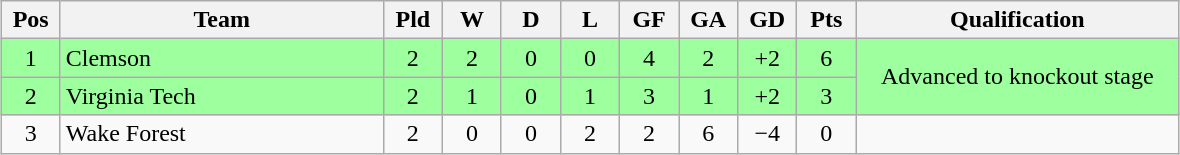<table class="wikitable" style="text-align:center; margin: 1em auto">
<tr>
<th style="width:2em">Pos</th>
<th style="width:13em">Team</th>
<th style="width:2em">Pld</th>
<th style="width:2em">W</th>
<th style="width:2em">D</th>
<th style="width:2em">L</th>
<th style="width:2em">GF</th>
<th style="width:2em">GA</th>
<th style="width:2em">GD</th>
<th style="width:2em">Pts</th>
<th style="width:13em">Qualification</th>
</tr>
<tr bgcolor="#9eff9e">
<td>1</td>
<td style="text-align:left">Clemson</td>
<td>2</td>
<td>2</td>
<td>0</td>
<td>0</td>
<td>4</td>
<td>2</td>
<td>+2</td>
<td>6</td>
<td rowspan="2">Advanced to knockout stage</td>
</tr>
<tr bgcolor="#9eff9e">
<td>2</td>
<td style="text-align:left">Virginia Tech</td>
<td>2</td>
<td>1</td>
<td>0</td>
<td>1</td>
<td>3</td>
<td>1</td>
<td>+2</td>
<td>3</td>
</tr>
<tr>
<td>3</td>
<td style="text-align:left">Wake Forest</td>
<td>2</td>
<td>0</td>
<td>0</td>
<td>2</td>
<td>2</td>
<td>6</td>
<td>−4</td>
<td>0</td>
<td></td>
</tr>
</table>
